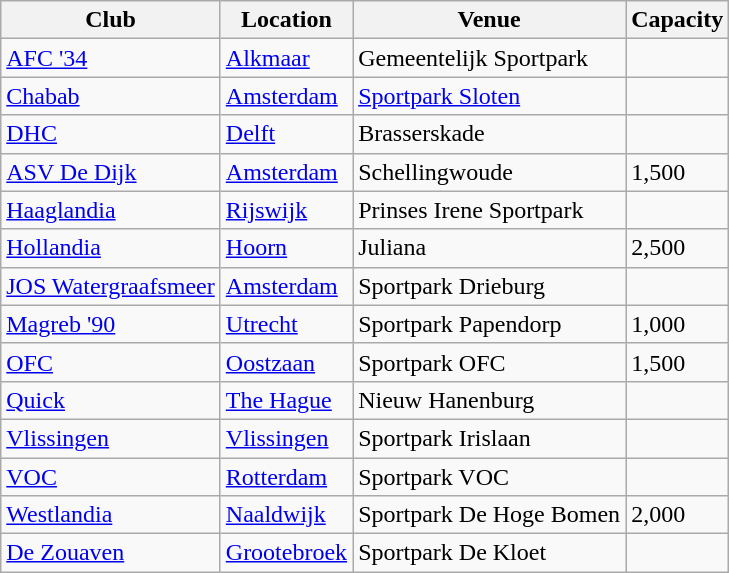<table class="wikitable sortable">
<tr>
<th>Club</th>
<th>Location</th>
<th>Venue</th>
<th>Capacity</th>
</tr>
<tr>
<td><a href='#'>AFC '34</a></td>
<td><a href='#'>Alkmaar</a></td>
<td>Gemeentelijk Sportpark</td>
<td></td>
</tr>
<tr>
<td><a href='#'>Chabab</a></td>
<td><a href='#'>Amsterdam</a></td>
<td><a href='#'>Sportpark Sloten</a></td>
<td></td>
</tr>
<tr>
<td><a href='#'>DHC</a></td>
<td><a href='#'>Delft</a></td>
<td>Brasserskade</td>
<td></td>
</tr>
<tr>
<td><a href='#'>ASV De Dijk</a></td>
<td><a href='#'>Amsterdam</a></td>
<td>Schellingwoude</td>
<td>1,500</td>
</tr>
<tr>
<td><a href='#'>Haaglandia</a></td>
<td><a href='#'>Rijswijk</a></td>
<td>Prinses Irene Sportpark</td>
<td></td>
</tr>
<tr>
<td><a href='#'>Hollandia</a></td>
<td><a href='#'>Hoorn</a></td>
<td>Juliana</td>
<td>2,500</td>
</tr>
<tr>
<td><a href='#'>JOS Watergraafsmeer</a></td>
<td><a href='#'>Amsterdam</a></td>
<td>Sportpark Drieburg</td>
<td></td>
</tr>
<tr>
<td><a href='#'>Magreb '90</a></td>
<td><a href='#'>Utrecht</a></td>
<td>Sportpark Papendorp</td>
<td>1,000</td>
</tr>
<tr>
<td><a href='#'>OFC</a></td>
<td><a href='#'>Oostzaan</a></td>
<td>Sportpark OFC</td>
<td>1,500</td>
</tr>
<tr>
<td><a href='#'>Quick</a></td>
<td><a href='#'>The Hague</a></td>
<td>Nieuw Hanenburg</td>
<td></td>
</tr>
<tr>
<td><a href='#'>Vlissingen</a></td>
<td><a href='#'>Vlissingen</a></td>
<td>Sportpark Irislaan</td>
<td></td>
</tr>
<tr>
<td><a href='#'>VOC</a></td>
<td><a href='#'>Rotterdam</a></td>
<td>Sportpark VOC</td>
<td></td>
</tr>
<tr>
<td><a href='#'>Westlandia</a></td>
<td><a href='#'>Naaldwijk</a></td>
<td>Sportpark De Hoge Bomen</td>
<td>2,000</td>
</tr>
<tr>
<td><a href='#'>De Zouaven</a></td>
<td><a href='#'>Grootebroek</a></td>
<td>Sportpark De Kloet</td>
<td></td>
</tr>
</table>
